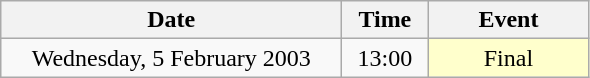<table class = "wikitable" style="text-align:center;">
<tr>
<th width=220>Date</th>
<th width=50>Time</th>
<th width=100>Event</th>
</tr>
<tr>
<td>Wednesday, 5 February 2003</td>
<td>13:00</td>
<td bgcolor=ffffcc>Final</td>
</tr>
</table>
